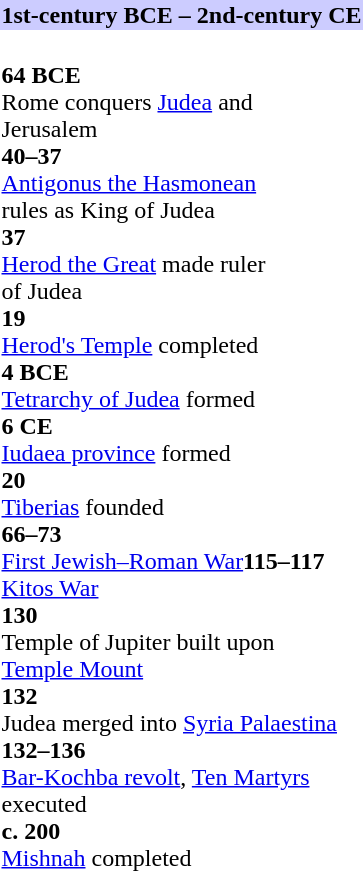<table class="floatright" style="clear:left">
<tr>
<th style="background: #ccf; text-align: center;">1st-century BCE – 2nd-century CE</th>
</tr>
<tr>
<td><br><strong>64 BCE</strong><br>
Rome conquers <a href='#'>Judea</a> and<br>Jerusalem<br>
<strong>40–37</strong><br>
<a href='#'>Antigonus the Hasmonean</a><br>rules as King of Judea<br>
<strong>37</strong><br>
<a href='#'>Herod the Great</a> made ruler<br>of Judea<br>
<strong>19</strong><br>
<a href='#'>Herod's Temple</a> completed<br>
<strong>4 BCE</strong><br>
<a href='#'>Tetrarchy of Judea</a> formed<br>
<strong>6 CE</strong><br>
<a href='#'>Iudaea province</a> formed<br>
<strong>20</strong><br>
<a href='#'>Tiberias</a> founded<br>
<strong>66–73</strong><br>
<a href='#'>First Jewish–Roman War</a><strong>115–117</strong><br>
<a href='#'>Kitos War</a><br>
<strong>130</strong><br>
Temple of Jupiter built upon<br><a href='#'>Temple Mount</a><br>
<strong>132</strong><br>
Judea merged into <a href='#'>Syria Palaestina</a><br>
<strong>132–136</strong><br>
<a href='#'>Bar-Kochba revolt</a>, <a href='#'>Ten Martyrs</a><br>executed<br>
<strong>c. 200</strong><br>
<a href='#'>Mishnah</a> completed</td>
</tr>
</table>
